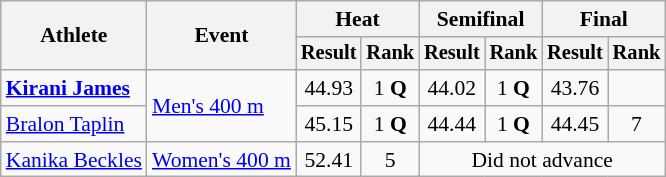<table class="wikitable" style="font-size:90%">
<tr>
<th rowspan="2">Athlete</th>
<th rowspan="2">Event</th>
<th colspan="2">Heat</th>
<th colspan="2">Semifinal</th>
<th colspan="2">Final</th>
</tr>
<tr style="font-size:95%">
<th>Result</th>
<th>Rank</th>
<th>Result</th>
<th>Rank</th>
<th>Result</th>
<th>Rank</th>
</tr>
<tr align=center>
<td align=left><strong><a href='#'>Kirani James</a></strong></td>
<td align=left rowspan=2><a href='#'>Men's 400 m</a></td>
<td>44.93</td>
<td>1 <strong>Q</strong></td>
<td>44.02</td>
<td>1 <strong>Q</strong></td>
<td>43.76</td>
<td></td>
</tr>
<tr align=center>
<td align=left><a href='#'>Bralon Taplin</a></td>
<td>45.15</td>
<td>1 <strong>Q</strong></td>
<td>44.44</td>
<td>1 <strong>Q</strong></td>
<td>44.45</td>
<td>7</td>
</tr>
<tr align=center>
<td align=left><a href='#'>Kanika Beckles</a></td>
<td align=left><a href='#'>Women's 400 m</a></td>
<td>52.41</td>
<td>5</td>
<td colspan=4>Did not advance</td>
</tr>
</table>
